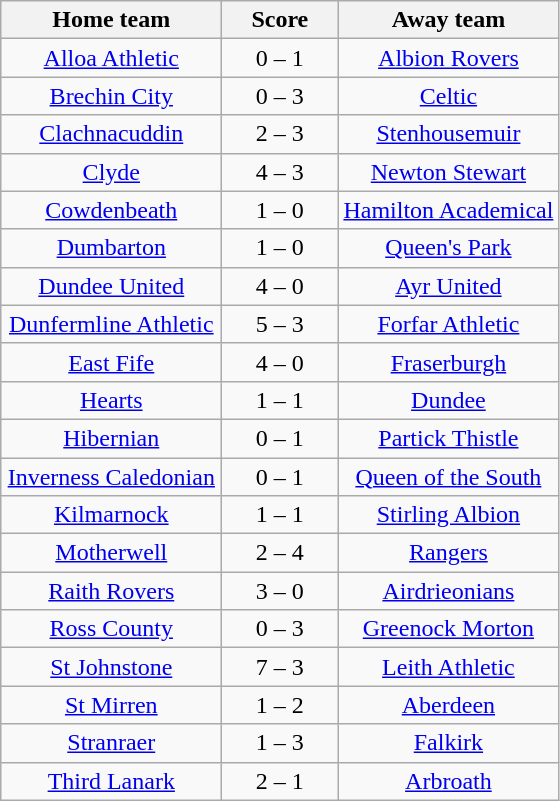<table class="wikitable" style="text-align: center">
<tr>
<th width=140>Home team</th>
<th width=70>Score</th>
<th width=140>Away team</th>
</tr>
<tr>
<td><a href='#'>Alloa Athletic</a></td>
<td>0 – 1</td>
<td><a href='#'>Albion Rovers</a></td>
</tr>
<tr>
<td><a href='#'>Brechin City</a></td>
<td>0 – 3</td>
<td><a href='#'>Celtic</a></td>
</tr>
<tr>
<td><a href='#'>Clachnacuddin</a></td>
<td>2 – 3</td>
<td><a href='#'>Stenhousemuir</a></td>
</tr>
<tr>
<td><a href='#'>Clyde</a></td>
<td>4 – 3</td>
<td><a href='#'>Newton Stewart</a></td>
</tr>
<tr>
<td><a href='#'>Cowdenbeath</a></td>
<td>1 – 0</td>
<td><a href='#'>Hamilton Academical</a></td>
</tr>
<tr>
<td><a href='#'>Dumbarton</a></td>
<td>1 – 0</td>
<td><a href='#'>Queen's Park</a></td>
</tr>
<tr>
<td><a href='#'>Dundee United</a></td>
<td>4 – 0</td>
<td><a href='#'>Ayr United</a></td>
</tr>
<tr>
<td><a href='#'>Dunfermline Athletic</a></td>
<td>5 – 3</td>
<td><a href='#'>Forfar Athletic</a></td>
</tr>
<tr>
<td><a href='#'>East Fife</a></td>
<td>4 – 0</td>
<td><a href='#'>Fraserburgh</a></td>
</tr>
<tr>
<td><a href='#'>Hearts</a></td>
<td>1 – 1</td>
<td><a href='#'>Dundee</a></td>
</tr>
<tr>
<td><a href='#'>Hibernian</a></td>
<td>0 – 1</td>
<td><a href='#'>Partick Thistle</a></td>
</tr>
<tr>
<td><a href='#'>Inverness Caledonian</a></td>
<td>0 – 1</td>
<td><a href='#'>Queen of the South</a></td>
</tr>
<tr>
<td><a href='#'>Kilmarnock</a></td>
<td>1 – 1</td>
<td><a href='#'>Stirling Albion</a></td>
</tr>
<tr>
<td><a href='#'>Motherwell</a></td>
<td>2 – 4</td>
<td><a href='#'>Rangers</a></td>
</tr>
<tr>
<td><a href='#'>Raith Rovers</a></td>
<td>3 – 0</td>
<td><a href='#'>Airdrieonians</a></td>
</tr>
<tr>
<td><a href='#'>Ross County</a></td>
<td>0 – 3</td>
<td><a href='#'>Greenock Morton</a></td>
</tr>
<tr>
<td><a href='#'>St Johnstone</a></td>
<td>7 – 3</td>
<td><a href='#'>Leith Athletic</a></td>
</tr>
<tr>
<td><a href='#'>St Mirren</a></td>
<td>1 – 2</td>
<td><a href='#'>Aberdeen</a></td>
</tr>
<tr>
<td><a href='#'>Stranraer</a></td>
<td>1 – 3</td>
<td><a href='#'>Falkirk</a></td>
</tr>
<tr>
<td><a href='#'>Third Lanark</a></td>
<td>2 – 1</td>
<td><a href='#'>Arbroath</a></td>
</tr>
</table>
